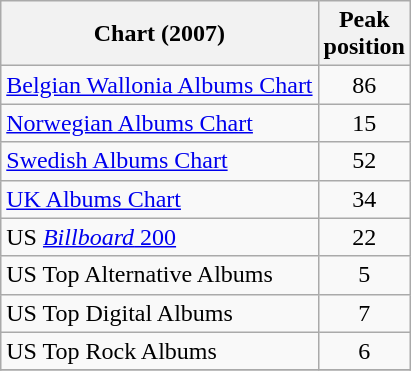<table class="wikitable sortable">
<tr>
<th>Chart (2007)</th>
<th>Peak<br>position</th>
</tr>
<tr>
<td><a href='#'>Belgian Wallonia Albums Chart</a></td>
<td align="center">86</td>
</tr>
<tr>
<td><a href='#'>Norwegian Albums Chart</a></td>
<td align="center">15</td>
</tr>
<tr>
<td><a href='#'>Swedish Albums Chart</a></td>
<td align="center">52</td>
</tr>
<tr>
<td><a href='#'>UK Albums Chart</a></td>
<td align="center">34</td>
</tr>
<tr>
<td>US <a href='#'><em>Billboard</em> 200</a></td>
<td align="center">22</td>
</tr>
<tr>
<td>US Top Alternative Albums</td>
<td align="center">5</td>
</tr>
<tr>
<td>US Top Digital Albums</td>
<td align="center">7</td>
</tr>
<tr>
<td>US Top Rock Albums</td>
<td align="center">6</td>
</tr>
<tr>
</tr>
</table>
